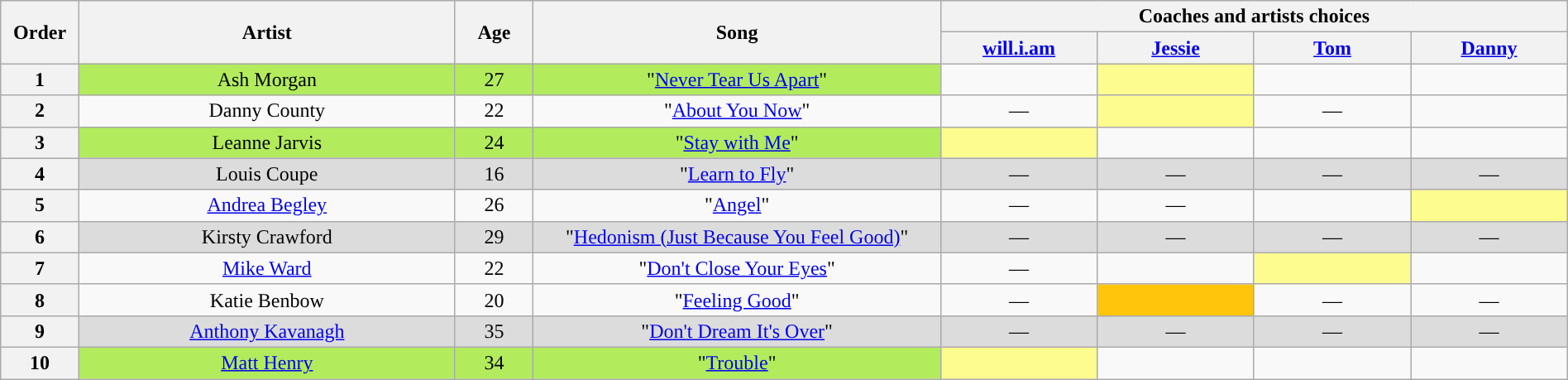<table class="wikitable" style="text-align:center;width:100%;">
<tr>
<th scope="col" rowspan="2" style="width:05%;">Order</th>
<th scope="col" rowspan="2" style="width:24%;">Artist</th>
<th scope="col" rowspan="2" style="width:05%;">Age</th>
<th scope="col" rowspan="2" style="width:26%;">Song</th>
<th colspan="4" style="width:40%;">Coaches and artists choices</th>
</tr>
<tr>
<th style="width:10%;"><a href='#'>will.i.am</a></th>
<th style="width:10%;"><a href='#'>Jessie</a></th>
<th style="width:10%;"><a href='#'>Tom</a></th>
<th style="width:10%;"><a href='#'>Danny</a></th>
</tr>
<tr>
<th scope="col">1</th>
<td style="background-color:#B2EC5D;">Ash Morgan</td>
<td style="background-color:#B2EC5D;">27</td>
<td style="background-color:#B2EC5D;">"<a href='#'>Never Tear Us Apart</a>"</td>
<td><strong></strong></td>
<td style="background:#fdfc8f; text-align:center;"><strong></strong></td>
<td><strong></strong></td>
<td><strong></strong></td>
</tr>
<tr>
<th scope="col">2</th>
<td>Danny County</td>
<td>22</td>
<td>"<a href='#'>About You Now</a>"</td>
<td>—</td>
<td style="background:#fdfc8f; text-align:center;"><strong></strong></td>
<td>—</td>
<td><strong></strong></td>
</tr>
<tr>
<th scope="col">3</th>
<td style="background-color:#B2EC5D;">Leanne Jarvis</td>
<td style="background-color:#B2EC5D;">24</td>
<td style="background-color:#B2EC5D;">"<a href='#'>Stay with Me</a>"</td>
<td style="background:#fdfc8f; text-align:center;"><strong></strong></td>
<td><strong></strong></td>
<td><strong></strong></td>
<td><strong></strong></td>
</tr>
<tr style="background:#DCDCDC">
<th scope="col">4</th>
<td>Louis Coupe</td>
<td>16</td>
<td>"<a href='#'>Learn to Fly</a>"</td>
<td>—</td>
<td>—</td>
<td>—</td>
<td>—</td>
</tr>
<tr>
<th scope="col">5</th>
<td><a href='#'>Andrea Begley</a></td>
<td>26</td>
<td>"<a href='#'>Angel</a>"</td>
<td>—</td>
<td>—</td>
<td><strong></strong></td>
<td style="background:#fdfc8f; text-align:center;"><strong></strong></td>
</tr>
<tr style="background:#DCDCDC">
<th scope="col">6</th>
<td>Kirsty Crawford</td>
<td>29</td>
<td>"<a href='#'>Hedonism (Just Because You Feel Good)</a>"</td>
<td>—</td>
<td>—</td>
<td>—</td>
<td>—</td>
</tr>
<tr>
<th scope="col">7</th>
<td><a href='#'>Mike Ward</a></td>
<td>22</td>
<td>"<a href='#'>Don't Close Your Eyes</a>"</td>
<td>—</td>
<td><strong></strong></td>
<td style="background:#fdfc8f; text-align:center;"><strong></strong></td>
<td><strong></strong></td>
</tr>
<tr>
<th scope="col">8</th>
<td>Katie Benbow</td>
<td>20</td>
<td>"<a href='#'>Feeling Good</a>"</td>
<td>—</td>
<td style="background:#FFC40C; text-align:center;"><strong></strong></td>
<td>—</td>
<td>—</td>
</tr>
<tr style="background:#DCDCDC">
<th scope="col">9</th>
<td><a href='#'>Anthony Kavanagh</a></td>
<td>35</td>
<td>"<a href='#'>Don't Dream It's Over</a>"</td>
<td>—</td>
<td>—</td>
<td>—</td>
<td>—</td>
</tr>
<tr>
<th scope="col">10</th>
<td style="background-color:#B2EC5D;"><a href='#'>Matt Henry</a></td>
<td style="background-color:#B2EC5D;">34</td>
<td style="background-color:#B2EC5D;">"<a href='#'>Trouble</a>"</td>
<td style="background:#fdfc8f; text-align:center;"><strong></strong></td>
<td><strong></strong></td>
<td><strong></strong></td>
<td><strong></strong></td>
</tr>
</table>
